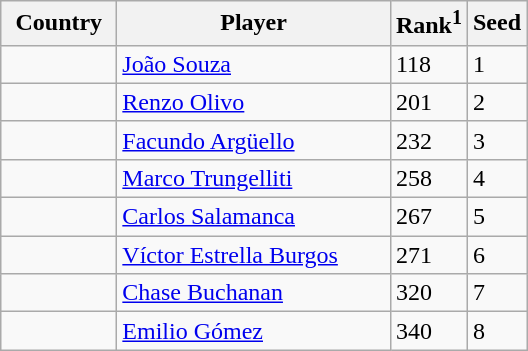<table class="sortable wikitable">
<tr>
<th width="70">Country</th>
<th width="175">Player</th>
<th>Rank<sup>1</sup></th>
<th>Seed</th>
</tr>
<tr>
<td></td>
<td><a href='#'>João Souza</a></td>
<td>118</td>
<td>1</td>
</tr>
<tr>
<td></td>
<td><a href='#'>Renzo Olivo</a></td>
<td>201</td>
<td>2</td>
</tr>
<tr>
<td></td>
<td><a href='#'>Facundo Argüello</a></td>
<td>232</td>
<td>3</td>
</tr>
<tr>
<td></td>
<td><a href='#'>Marco Trungelliti</a></td>
<td>258</td>
<td>4</td>
</tr>
<tr>
<td></td>
<td><a href='#'>Carlos Salamanca</a></td>
<td>267</td>
<td>5</td>
</tr>
<tr>
<td></td>
<td><a href='#'>Víctor Estrella Burgos</a></td>
<td>271</td>
<td>6</td>
</tr>
<tr>
<td></td>
<td><a href='#'>Chase Buchanan</a></td>
<td>320</td>
<td>7</td>
</tr>
<tr>
<td></td>
<td><a href='#'>Emilio Gómez</a></td>
<td>340</td>
<td>8</td>
</tr>
</table>
